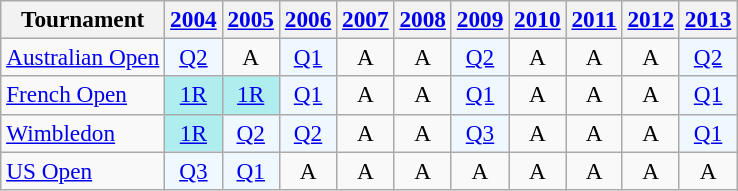<table class=wikitable style=text-align:center;font-size:97%>
<tr>
<th>Tournament</th>
<th><a href='#'>2004</a></th>
<th><a href='#'>2005</a></th>
<th><a href='#'>2006</a></th>
<th><a href='#'>2007</a></th>
<th><a href='#'>2008</a></th>
<th><a href='#'>2009</a></th>
<th><a href='#'>2010</a></th>
<th><a href='#'>2011</a></th>
<th><a href='#'>2012</a></th>
<th><a href='#'>2013</a></th>
</tr>
<tr>
<td align=left><a href='#'>Australian Open</a></td>
<td bgcolor=f0f8ff><a href='#'>Q2</a></td>
<td>A</td>
<td bgcolor=f0f8ff><a href='#'>Q1</a></td>
<td>A</td>
<td>A</td>
<td bgcolor=f0f8ff><a href='#'>Q2</a></td>
<td>A</td>
<td>A</td>
<td>A</td>
<td bgcolor=f0f8ff><a href='#'>Q2</a></td>
</tr>
<tr>
<td align=left><a href='#'>French Open</a></td>
<td bgcolor=afeeee><a href='#'>1R</a></td>
<td bgcolor=afeeee><a href='#'>1R</a></td>
<td bgcolor=f0f8ff><a href='#'>Q1</a></td>
<td>A</td>
<td>A</td>
<td bgcolor=f0f8ff><a href='#'>Q1</a></td>
<td>A</td>
<td>A</td>
<td>A</td>
<td bgcolor=f0f8ff><a href='#'>Q1</a></td>
</tr>
<tr>
<td align=left><a href='#'>Wimbledon</a></td>
<td bgcolor=afeeee><a href='#'>1R</a></td>
<td bgcolor=f0f8ff><a href='#'>Q2</a></td>
<td bgcolor=f0f8ff><a href='#'>Q2</a></td>
<td>A</td>
<td>A</td>
<td bgcolor=f0f8ff><a href='#'>Q3</a></td>
<td>A</td>
<td>A</td>
<td>A</td>
<td bgcolor=f0f8ff><a href='#'>Q1</a></td>
</tr>
<tr>
<td align=left><a href='#'>US Open</a></td>
<td bgcolor=f0f8ff><a href='#'>Q3</a></td>
<td bgcolor=f0f8ff><a href='#'>Q1</a></td>
<td>A</td>
<td>A</td>
<td>A</td>
<td>A</td>
<td>A</td>
<td>A</td>
<td>A</td>
<td>A</td>
</tr>
</table>
